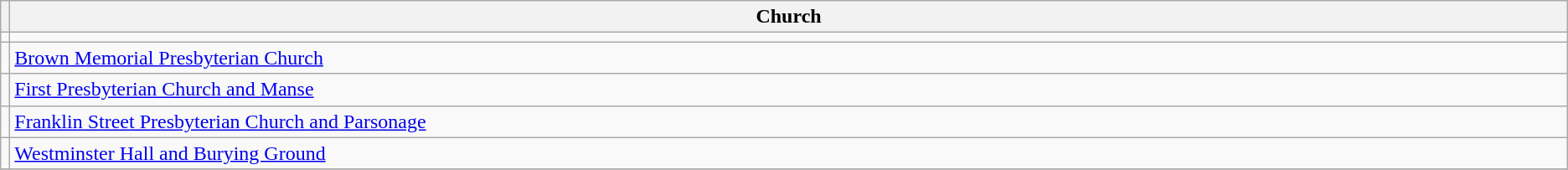<table class="wikitable">
<tr>
<th width="0%"></th>
<th width="100%">Church</th>
</tr>
<tr>
<td></td>
<td></td>
</tr>
<tr>
<td></td>
<td><a href='#'>Brown Memorial Presbyterian Church</a></td>
</tr>
<tr>
<td></td>
<td><a href='#'>First Presbyterian Church and Manse</a></td>
</tr>
<tr>
<td></td>
<td><a href='#'>Franklin Street Presbyterian Church and Parsonage</a></td>
</tr>
<tr>
<td></td>
<td><a href='#'>Westminster Hall and Burying Ground</a></td>
</tr>
<tr>
</tr>
</table>
